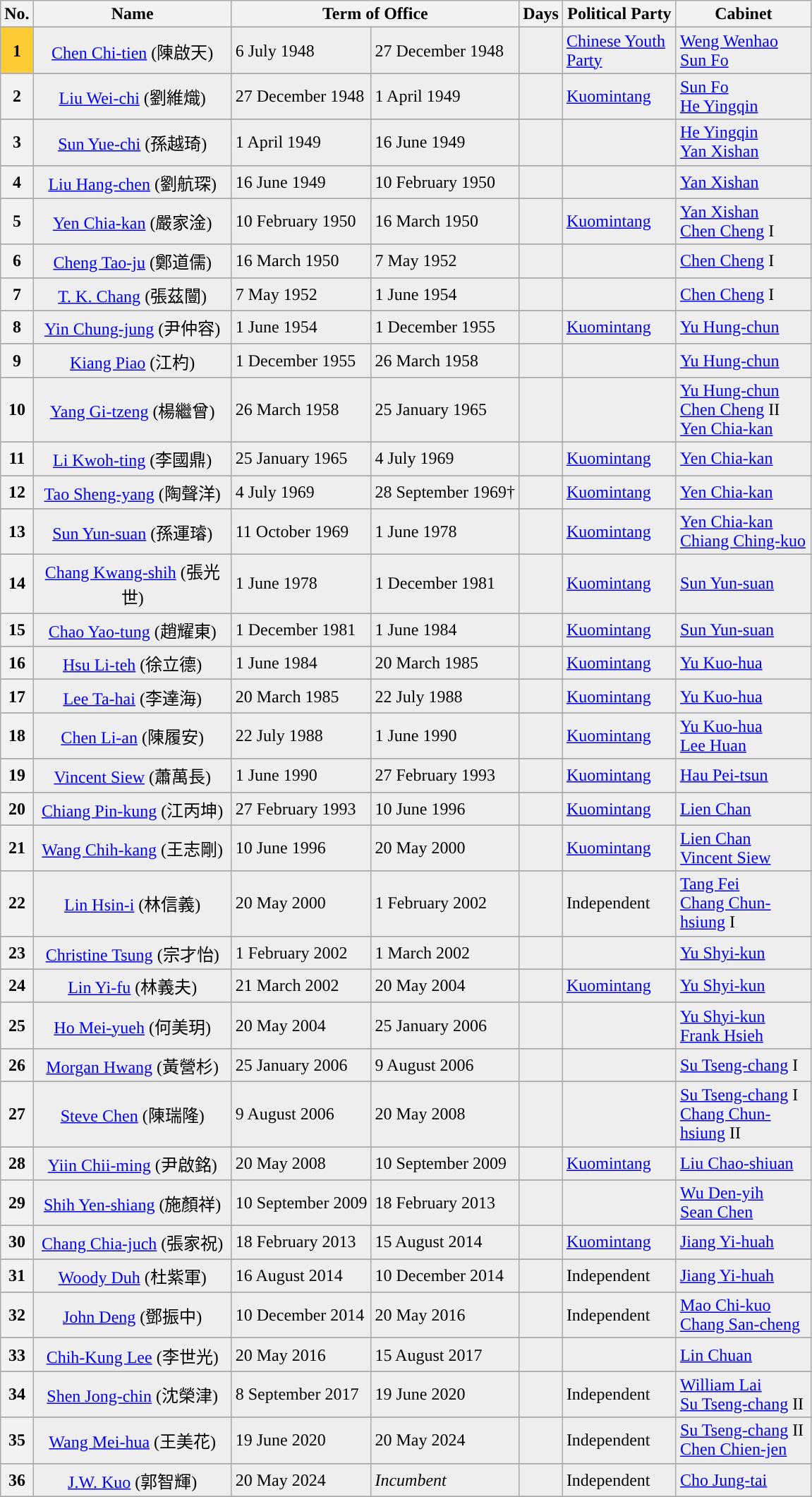<table class="wikitable">
<tr ->
<th>No.</th>
<th width="180">Name</th>
<th colspan=2 width="180">Term of Office</th>
<th>Days</th>
<th width="100">Political Party</th>
<th width="120">Cabinet</th>
</tr>
<tr ->
</tr>
<tr - bgcolor=#EEEEEE>
<th style="background:#FFCC33; color:black;">1</th>
<td align=center><a href='#'>Chen Chi-tien</a> (陳啟天)</td>
<td>6 July 1948</td>
<td>27 December 1948</td>
<td></td>
<td><a href='#'>Chinese Youth Party</a></td>
<td><a href='#'>Weng Wenhao</a><br><a href='#'>Sun Fo</a></td>
</tr>
<tr ->
</tr>
<tr - bgcolor=#EEEEEE>
<th style="background:">2</th>
<td align=center><a href='#'>Liu Wei-chi</a> (劉維熾)</td>
<td>27 December 1948</td>
<td>1 April 1949</td>
<td></td>
<td><a href='#'>Kuomintang</a></td>
<td><a href='#'>Sun Fo</a><br><a href='#'>He Yingqin</a></td>
</tr>
<tr ->
</tr>
<tr - bgcolor=#EEEEEE>
<th style="background:">3</th>
<td align=center><a href='#'>Sun Yue-chi</a> (孫越琦)</td>
<td>1 April 1949</td>
<td>16 June 1949</td>
<td></td>
<td></td>
<td><a href='#'>He Yingqin</a><br><a href='#'>Yan Xishan</a></td>
</tr>
<tr ->
</tr>
<tr - bgcolor=#EEEEEE>
<th style="background:">4</th>
<td align=center><a href='#'>Liu Hang-chen</a> (劉航琛)</td>
<td>16 June 1949</td>
<td>10 February 1950</td>
<td></td>
<td></td>
<td><a href='#'>Yan Xishan</a></td>
</tr>
<tr ->
</tr>
<tr - bgcolor=#EEEEEE>
<th style="background:">5</th>
<td align=center><a href='#'>Yen Chia-kan</a> (嚴家淦)</td>
<td>10 February 1950</td>
<td>16 March 1950</td>
<td></td>
<td><a href='#'>Kuomintang</a></td>
<td><a href='#'>Yan Xishan</a><br><a href='#'>Chen Cheng</a> I</td>
</tr>
<tr ->
</tr>
<tr - bgcolor=#EEEEEE>
<th style="background:">6</th>
<td align=center><a href='#'>Cheng Tao-ju</a> (鄭道儒)</td>
<td>16 March 1950</td>
<td>7 May 1952</td>
<td></td>
<td></td>
<td><a href='#'>Chen Cheng</a> I</td>
</tr>
<tr ->
</tr>
<tr - bgcolor=#EEEEEE>
<th style="background:">7</th>
<td align=center><a href='#'>T. K. Chang</a> (張茲闓)</td>
<td>7 May 1952</td>
<td>1 June 1954</td>
<td></td>
<td></td>
<td><a href='#'>Chen Cheng</a> I</td>
</tr>
<tr ->
</tr>
<tr - bgcolor=#EEEEEE>
<th style="background:">8</th>
<td align=center><a href='#'>Yin Chung-jung</a> (尹仲容)</td>
<td>1 June 1954</td>
<td>1 December 1955</td>
<td></td>
<td><a href='#'>Kuomintang</a></td>
<td><a href='#'>Yu Hung-chun</a></td>
</tr>
<tr ->
</tr>
<tr - bgcolor=#EEEEEE>
<th style="background:">9</th>
<td align=center><a href='#'>Kiang Piao</a> (江杓)</td>
<td>1 December 1955</td>
<td>26 March 1958</td>
<td></td>
<td></td>
<td><a href='#'>Yu Hung-chun</a></td>
</tr>
<tr ->
</tr>
<tr - bgcolor=#EEEEEE>
<th style="background:">10</th>
<td align=center><a href='#'>Yang Gi-tzeng</a> (楊繼曾)</td>
<td>26 March 1958</td>
<td>25 January 1965</td>
<td></td>
<td></td>
<td><a href='#'>Yu Hung-chun</a><br><a href='#'>Chen Cheng</a> II<br><a href='#'>Yen Chia-kan</a></td>
</tr>
<tr ->
</tr>
<tr - bgcolor=#EEEEEE>
<th style="background:">11</th>
<td align=center><a href='#'>Li Kwoh-ting</a> (李國鼎)</td>
<td>25 January 1965</td>
<td>4 July 1969</td>
<td></td>
<td><a href='#'>Kuomintang</a></td>
<td><a href='#'>Yen Chia-kan</a></td>
</tr>
<tr ->
</tr>
<tr - bgcolor=#EEEEEE>
<th style="background:">12</th>
<td align=center><a href='#'>Tao Sheng-yang</a> (陶聲洋)</td>
<td>4 July 1969</td>
<td>28 September 1969†</td>
<td></td>
<td><a href='#'>Kuomintang</a></td>
<td><a href='#'>Yen Chia-kan</a></td>
</tr>
<tr ->
</tr>
<tr - bgcolor=#EEEEEE>
<th style="background:">13</th>
<td align=center><a href='#'>Sun Yun-suan</a> (孫運璿)</td>
<td>11 October 1969</td>
<td>1 June 1978</td>
<td></td>
<td><a href='#'>Kuomintang</a></td>
<td><a href='#'>Yen Chia-kan</a><br><a href='#'>Chiang Ching-kuo</a></td>
</tr>
<tr ->
</tr>
<tr - bgcolor=#EEEEEE>
<th style="background:">14</th>
<td align=center><a href='#'>Chang Kwang-shih</a> (張光世)</td>
<td>1 June 1978</td>
<td>1 December 1981</td>
<td></td>
<td><a href='#'>Kuomintang</a></td>
<td><a href='#'>Sun Yun-suan</a></td>
</tr>
<tr ->
</tr>
<tr - bgcolor=#EEEEEE>
<th style="background:">15</th>
<td align=center><a href='#'>Chao Yao-tung</a> (趙耀東)</td>
<td>1 December 1981</td>
<td>1 June 1984</td>
<td></td>
<td><a href='#'>Kuomintang</a></td>
<td><a href='#'>Sun Yun-suan</a></td>
</tr>
<tr ->
</tr>
<tr - bgcolor=#EEEEEE>
<th style="background:">16</th>
<td align=center><a href='#'>Hsu Li-teh</a> (徐立德)</td>
<td>1 June 1984</td>
<td>20 March 1985</td>
<td></td>
<td><a href='#'>Kuomintang</a></td>
<td><a href='#'>Yu Kuo-hua</a></td>
</tr>
<tr ->
</tr>
<tr - bgcolor=#EEEEEE>
<th style="background:">17</th>
<td align=center><a href='#'>Lee Ta-hai</a> (李達海)</td>
<td>20 March 1985</td>
<td>22 July 1988</td>
<td></td>
<td><a href='#'>Kuomintang</a></td>
<td><a href='#'>Yu Kuo-hua</a></td>
</tr>
<tr ->
</tr>
<tr - bgcolor=#EEEEEE>
<th style="background:">18</th>
<td align=center><a href='#'>Chen Li-an</a> (陳履安)</td>
<td>22 July 1988</td>
<td>1 June 1990</td>
<td></td>
<td><a href='#'>Kuomintang</a></td>
<td><a href='#'>Yu Kuo-hua</a><br><a href='#'>Lee Huan</a></td>
</tr>
<tr ->
</tr>
<tr - bgcolor=#EEEEEE>
<th style="background:">19</th>
<td align=center><a href='#'>Vincent Siew</a> (蕭萬長)</td>
<td>1 June 1990</td>
<td>27 February 1993</td>
<td></td>
<td><a href='#'>Kuomintang</a></td>
<td><a href='#'>Hau Pei-tsun</a></td>
</tr>
<tr ->
</tr>
<tr - bgcolor=#EEEEEE>
<th style="background:">20</th>
<td align=center><a href='#'>Chiang Pin-kung</a> (江丙坤)</td>
<td>27 February 1993</td>
<td>10 June 1996</td>
<td></td>
<td><a href='#'>Kuomintang</a></td>
<td><a href='#'>Lien Chan</a></td>
</tr>
<tr ->
</tr>
<tr - bgcolor=#EEEEEE>
<th style="background:">21</th>
<td align=center><a href='#'>Wang Chih-kang</a> (王志剛)</td>
<td>10 June 1996</td>
<td>20 May 2000</td>
<td></td>
<td><a href='#'>Kuomintang</a></td>
<td><a href='#'>Lien Chan</a><br><a href='#'>Vincent Siew</a></td>
</tr>
<tr ->
</tr>
<tr - bgcolor=#EEEEEE>
<th style="background:">22</th>
<td align=center><a href='#'>Lin Hsin-i</a> (林信義)</td>
<td>20 May 2000</td>
<td>1 February 2002</td>
<td></td>
<td>Independent</td>
<td><a href='#'>Tang Fei</a><br><a href='#'>Chang Chun-hsiung</a> I</td>
</tr>
<tr ->
</tr>
<tr - bgcolor=#EEEEEE>
<th style="background:">23</th>
<td align=center><a href='#'>Christine Tsung</a> (宗才怡)</td>
<td>1 February 2002</td>
<td>1 March 2002</td>
<td></td>
<td></td>
<td><a href='#'>Yu Shyi-kun</a></td>
</tr>
<tr ->
</tr>
<tr - bgcolor=#EEEEEE>
<th style="background:">24</th>
<td align=center><a href='#'>Lin Yi-fu</a> (林義夫)</td>
<td>21 March 2002</td>
<td>20 May 2004</td>
<td></td>
<td><a href='#'>Kuomintang</a></td>
<td><a href='#'>Yu Shyi-kun</a></td>
</tr>
<tr ->
</tr>
<tr - bgcolor=#EEEEEE>
<th style="background:">25</th>
<td align=center><a href='#'>Ho Mei-yueh</a> (何美玥)</td>
<td>20 May 2004</td>
<td>25 January 2006</td>
<td></td>
<td></td>
<td><a href='#'>Yu Shyi-kun</a><br><a href='#'>Frank Hsieh</a></td>
</tr>
<tr ->
</tr>
<tr - bgcolor=#EEEEEE>
<th style="background:">26</th>
<td align=center><a href='#'>Morgan Hwang</a> (黃營杉)</td>
<td>25 January 2006</td>
<td>9 August 2006</td>
<td></td>
<td></td>
<td><a href='#'>Su Tseng-chang</a> I</td>
</tr>
<tr ->
</tr>
<tr - bgcolor=#EEEEEE>
<th style="background:">27</th>
<td align=center><a href='#'>Steve Chen</a> (陳瑞隆)</td>
<td>9 August 2006</td>
<td>20 May 2008</td>
<td></td>
<td></td>
<td><a href='#'>Su Tseng-chang</a> I<br><a href='#'>Chang Chun-hsiung</a> II</td>
</tr>
<tr ->
</tr>
<tr - bgcolor=#EEEEEE>
<th style="background:">28</th>
<td align=center><a href='#'>Yiin Chii-ming</a> (尹啟銘)</td>
<td>20 May 2008</td>
<td>10 September 2009</td>
<td></td>
<td><a href='#'>Kuomintang</a></td>
<td><a href='#'>Liu Chao-shiuan</a></td>
</tr>
<tr ->
</tr>
<tr - bgcolor=#EEEEEE>
<th style="background:">29</th>
<td align=center><a href='#'>Shih Yen-shiang</a> (施顏祥)</td>
<td>10 September 2009</td>
<td>18 February 2013</td>
<td></td>
<td></td>
<td><a href='#'>Wu Den-yih</a><br><a href='#'>Sean Chen</a></td>
</tr>
<tr ->
</tr>
<tr - bgcolor=#EEEEEE>
<th style="background:">30</th>
<td align=center><a href='#'>Chang Chia-juch</a> (張家祝)</td>
<td>18 February 2013</td>
<td>15 August 2014</td>
<td></td>
<td><a href='#'>Kuomintang</a></td>
<td><a href='#'>Jiang Yi-huah</a></td>
</tr>
<tr ->
</tr>
<tr - bgcolor=#EEEEEE>
<th style="background:">31</th>
<td align=center><a href='#'>Woody Duh</a> (杜紫軍)</td>
<td>16 August 2014</td>
<td>10 December 2014</td>
<td></td>
<td>Independent</td>
<td><a href='#'>Jiang Yi-huah</a></td>
</tr>
<tr ->
</tr>
<tr - bgcolor=#EEEEEE>
<th style="background:">32</th>
<td align=center><a href='#'>John Deng</a> (鄧振中)</td>
<td>10 December 2014</td>
<td>20 May 2016</td>
<td></td>
<td>Independent</td>
<td><a href='#'>Mao Chi-kuo</a><br><a href='#'>Chang San-cheng</a></td>
</tr>
<tr ->
</tr>
<tr - bgcolor=#EEEEEE>
<th style="background:">33</th>
<td align=center><a href='#'>Chih-Kung Lee</a> (李世光)</td>
<td>20 May 2016</td>
<td>15 August 2017</td>
<td></td>
<td></td>
<td><a href='#'>Lin Chuan</a></td>
</tr>
<tr ->
</tr>
<tr - bgcolor=#EEEEEE>
<th style="background:">34</th>
<td align=center><a href='#'>Shen Jong-chin</a> (沈榮津)</td>
<td>8 September 2017</td>
<td>19 June 2020</td>
<td></td>
<td>Independent</td>
<td><a href='#'>William Lai</a><br><a href='#'>Su Tseng-chang</a> II</td>
</tr>
<tr ->
</tr>
<tr - bgcolor=#EEEEEE>
<th style="background:">35</th>
<td align=center><a href='#'>Wang Mei-hua</a> (王美花)</td>
<td>19 June 2020</td>
<td>20 May 2024</td>
<td></td>
<td>Independent</td>
<td><a href='#'>Su Tseng-chang</a> II<br><a href='#'>Chen Chien-jen</a></td>
</tr>
<tr ->
</tr>
<tr - bgcolor=#EEEEEE>
<th style="background:">36</th>
<td align=center><a href='#'>J.W. Kuo</a> (郭智輝)</td>
<td>20 May 2024</td>
<td><em>Incumbent</em></td>
<td></td>
<td>Independent</td>
<td><a href='#'>Cho Jung-tai</a></td>
</tr>
<tr ->
</tr>
</table>
